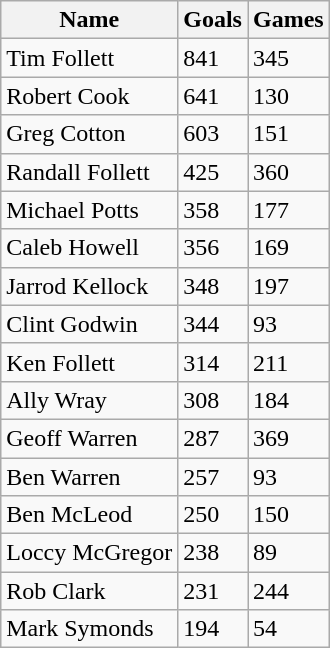<table class="wikitable">
<tr>
<th>Name</th>
<th>Goals</th>
<th>Games</th>
</tr>
<tr>
<td>Tim Follett</td>
<td>841</td>
<td>345</td>
</tr>
<tr>
<td>Robert Cook</td>
<td>641</td>
<td>130</td>
</tr>
<tr>
<td>Greg Cotton</td>
<td>603</td>
<td>151</td>
</tr>
<tr>
<td>Randall Follett</td>
<td>425</td>
<td>360</td>
</tr>
<tr>
<td>Michael Potts</td>
<td>358</td>
<td>177</td>
</tr>
<tr>
<td>Caleb Howell</td>
<td>356</td>
<td>169</td>
</tr>
<tr>
<td>Jarrod Kellock</td>
<td>348</td>
<td>197</td>
</tr>
<tr>
<td>Clint Godwin</td>
<td>344</td>
<td>93</td>
</tr>
<tr>
<td>Ken Follett</td>
<td>314</td>
<td>211</td>
</tr>
<tr>
<td>Ally Wray</td>
<td>308</td>
<td>184</td>
</tr>
<tr>
<td>Geoff Warren</td>
<td>287</td>
<td>369</td>
</tr>
<tr>
<td>Ben Warren</td>
<td>257</td>
<td>93</td>
</tr>
<tr>
<td>Ben McLeod</td>
<td>250</td>
<td>150</td>
</tr>
<tr>
<td>Loccy McGregor</td>
<td>238</td>
<td>89</td>
</tr>
<tr>
<td>Rob Clark</td>
<td>231</td>
<td>244</td>
</tr>
<tr>
<td>Mark Symonds</td>
<td>194</td>
<td>54</td>
</tr>
</table>
